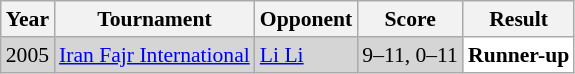<table class="sortable wikitable" style="font-size: 90%;">
<tr>
<th>Year</th>
<th>Tournament</th>
<th>Opponent</th>
<th>Score</th>
<th>Result</th>
</tr>
<tr style="background:#D5D5D5">
<td align="center">2005</td>
<td align="left"><a href='#'>Iran Fajr International</a></td>
<td align="left"> <a href='#'>Li Li</a></td>
<td align="left">9–11, 0–11</td>
<td style="text-align:left; background:white"> <strong>Runner-up</strong></td>
</tr>
</table>
